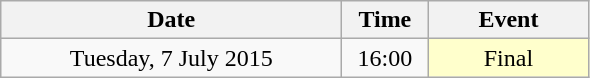<table class = "wikitable" style="text-align:center;">
<tr>
<th width=220>Date</th>
<th width=50>Time</th>
<th width=100>Event</th>
</tr>
<tr>
<td>Tuesday, 7 July 2015</td>
<td>16:00</td>
<td bgcolor=ffffcc>Final</td>
</tr>
</table>
